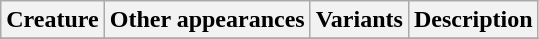<table class="wikitable">
<tr>
<th>Creature</th>
<th>Other appearances</th>
<th>Variants</th>
<th>Description</th>
</tr>
<tr>
</tr>
</table>
